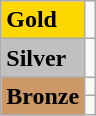<table class="wikitable">
<tr>
<td bgcolor="gold"><strong>Gold</strong></td>
<td></td>
</tr>
<tr>
<td bgcolor="silver"><strong>Silver</strong></td>
<td></td>
</tr>
<tr>
<td rowspan="2" bgcolor="#cc9966"><strong>Bronze</strong></td>
<td></td>
</tr>
<tr>
<td></td>
</tr>
</table>
